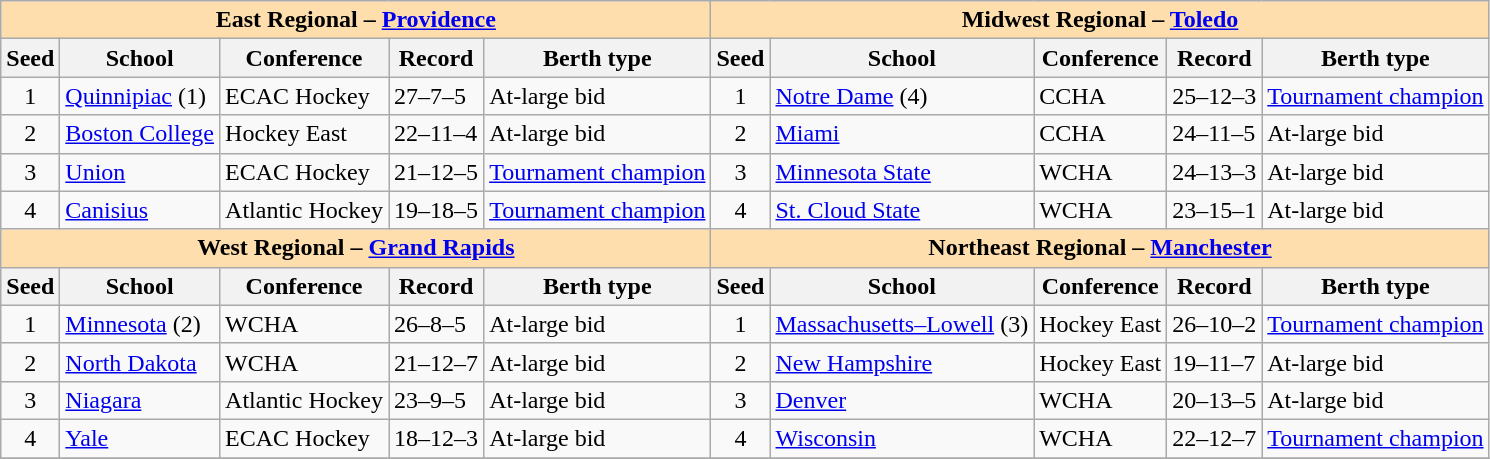<table class="wikitable">
<tr>
<th colspan="5" style="background:#ffdead;">East Regional – <a href='#'>Providence</a></th>
<th colspan="5" style="background:#ffdead;">Midwest Regional – <a href='#'>Toledo</a></th>
</tr>
<tr>
<th>Seed</th>
<th>School</th>
<th>Conference</th>
<th>Record</th>
<th>Berth type</th>
<th>Seed</th>
<th>School</th>
<th>Conference</th>
<th>Record</th>
<th>Berth type</th>
</tr>
<tr>
<td align=center>1</td>
<td><a href='#'>Quinnipiac</a> (1)</td>
<td>ECAC Hockey</td>
<td>27–7–5</td>
<td>At-large bid</td>
<td align=center>1</td>
<td><a href='#'>Notre Dame</a> (4)</td>
<td>CCHA</td>
<td>25–12–3</td>
<td><a href='#'>Tournament champion</a></td>
</tr>
<tr>
<td align=center>2</td>
<td><a href='#'>Boston College</a></td>
<td>Hockey East</td>
<td>22–11–4</td>
<td>At-large bid</td>
<td align=center>2</td>
<td><a href='#'>Miami</a></td>
<td>CCHA</td>
<td>24–11–5</td>
<td>At-large bid</td>
</tr>
<tr>
<td align=center>3</td>
<td><a href='#'>Union</a></td>
<td>ECAC Hockey</td>
<td>21–12–5</td>
<td><a href='#'>Tournament champion</a></td>
<td align=center>3</td>
<td><a href='#'>Minnesota State</a></td>
<td>WCHA</td>
<td>24–13–3</td>
<td>At-large bid</td>
</tr>
<tr>
<td align=center>4</td>
<td><a href='#'>Canisius</a></td>
<td>Atlantic Hockey</td>
<td>19–18–5</td>
<td><a href='#'>Tournament champion</a></td>
<td align=center>4</td>
<td><a href='#'>St. Cloud State</a></td>
<td>WCHA</td>
<td>23–15–1</td>
<td>At-large bid</td>
</tr>
<tr>
<th colspan="5" style="background:#ffdead;">West Regional – <a href='#'>Grand Rapids</a></th>
<th colspan="5" style="background:#ffdead;">Northeast Regional – <a href='#'>Manchester</a></th>
</tr>
<tr>
<th>Seed</th>
<th>School</th>
<th>Conference</th>
<th>Record</th>
<th>Berth type</th>
<th>Seed</th>
<th>School</th>
<th>Conference</th>
<th>Record</th>
<th>Berth type</th>
</tr>
<tr>
<td align=center>1</td>
<td><a href='#'>Minnesota</a> (2)</td>
<td>WCHA</td>
<td>26–8–5</td>
<td>At-large bid</td>
<td align=center>1</td>
<td><a href='#'>Massachusetts–Lowell</a> (3)</td>
<td>Hockey East</td>
<td>26–10–2</td>
<td><a href='#'>Tournament champion</a></td>
</tr>
<tr>
<td align=center>2</td>
<td><a href='#'>North Dakota</a></td>
<td>WCHA</td>
<td>21–12–7</td>
<td>At-large bid</td>
<td align=center>2</td>
<td><a href='#'>New Hampshire</a></td>
<td>Hockey East</td>
<td>19–11–7</td>
<td>At-large bid</td>
</tr>
<tr>
<td align=center>3</td>
<td><a href='#'>Niagara</a></td>
<td>Atlantic Hockey</td>
<td>23–9–5</td>
<td>At-large bid</td>
<td align=center>3</td>
<td><a href='#'>Denver</a></td>
<td>WCHA</td>
<td>20–13–5</td>
<td>At-large bid</td>
</tr>
<tr>
<td align=center>4</td>
<td><a href='#'>Yale</a></td>
<td>ECAC Hockey</td>
<td>18–12–3</td>
<td>At-large bid</td>
<td align=center>4</td>
<td><a href='#'>Wisconsin</a></td>
<td>WCHA</td>
<td>22–12–7</td>
<td><a href='#'>Tournament champion</a></td>
</tr>
<tr>
</tr>
</table>
